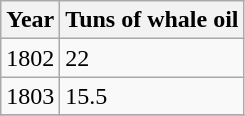<table class=" wikitable">
<tr>
<th>Year</th>
<th>Tuns of whale oil</th>
</tr>
<tr>
<td>1802</td>
<td>22</td>
</tr>
<tr>
<td>1803</td>
<td>15.5</td>
</tr>
<tr>
</tr>
</table>
